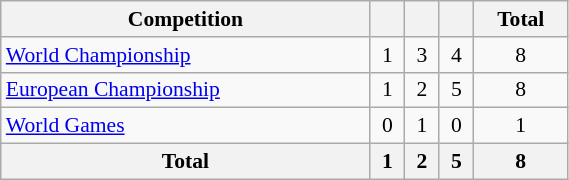<table class="wikitable" width=30% style="font-size:90%; text-align:center;">
<tr>
<th>Competition</th>
<th></th>
<th></th>
<th></th>
<th>Total</th>
</tr>
<tr>
<td align=left><a href='#'>World Championship</a></td>
<td>1</td>
<td>3</td>
<td>4</td>
<td>8</td>
</tr>
<tr>
<td align=left><a href='#'>European Championship</a></td>
<td>1</td>
<td>2</td>
<td>5</td>
<td>8</td>
</tr>
<tr>
<td align=left><a href='#'>World Games</a></td>
<td>0</td>
<td>1</td>
<td>0</td>
<td>1</td>
</tr>
<tr>
<th>Total</th>
<th>1</th>
<th>2</th>
<th>5</th>
<th>8</th>
</tr>
</table>
